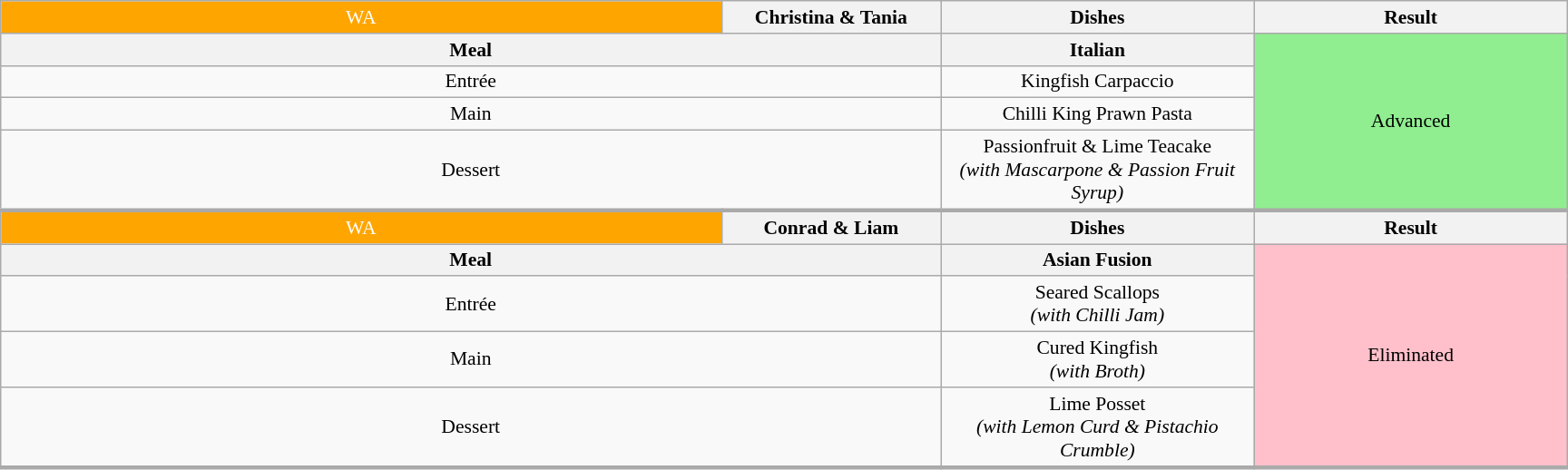<table class="wikitable plainrowheaders" style="text-align:center; font-size:90%; width:80em;">
<tr>
<td style="background:orange; color:white;">WA</td>
<th style="width:14%" scope="row">Christina & Tania</th>
<th style="width:20%;"  >Dishes</th>
<th style="width:20%;"  >Result</th>
</tr>
<tr>
<th colspan="2">Meal</th>
<th>Italian</th>
<td rowspan="4" bgcolor="lightgreen">Advanced</td>
</tr>
<tr>
<td colspan="2">Entrée</td>
<td>Kingfish Carpaccio</td>
</tr>
<tr>
<td colspan="2">Main</td>
<td>Chilli King Prawn Pasta</td>
</tr>
<tr>
<td colspan="2">Dessert</td>
<td>Passionfruit & Lime Teacake<br><em>(with Mascarpone & Passion Fruit Syrup)</em></td>
</tr>
<tr style="border-top:3px solid #aaa;">
<td style="background:orange; color:white;">WA</td>
<th scope="row">Conrad & Liam</th>
<th style="width:20%;" >Dishes</th>
<th style="width:20%;" >Result</th>
</tr>
<tr>
<th colspan="2">Meal</th>
<th>Asian Fusion</th>
<td rowspan="4" bgcolor="pink">Eliminated</td>
</tr>
<tr>
<td colspan="2">Entrée</td>
<td>Seared Scallops<br><em>(with Chilli Jam)</em></td>
</tr>
<tr>
<td colspan="2">Main</td>
<td>Cured Kingfish<br><em>(with Broth)</em></td>
</tr>
<tr>
<td colspan="2">Dessert</td>
<td>Lime Posset<br><em>(with Lemon Curd & Pistachio Crumble)</em></td>
</tr>
<tr style="border-top:3px solid #aaa;">
</tr>
</table>
